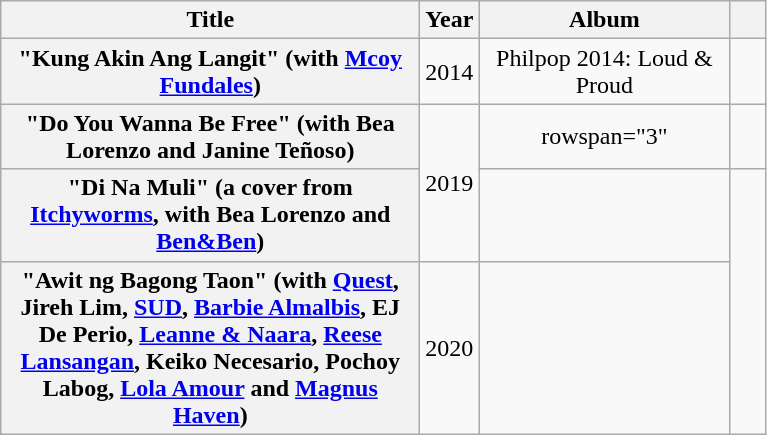<table class="wikitable plainrowheaders" style="text-align:center;">
<tr>
<th scope="col" style="width:17em;">Title</th>
<th scope="col">Year</th>
<th scope="col" style="width:10em;">Album</th>
<th scope="col" class="unsortable" style="width:1em;"></th>
</tr>
<tr>
<th scope="row">"Kung Akin Ang Langit" <span> (with <a href='#'>Mcoy Fundales</a>)</span></th>
<td>2014</td>
<td>Philpop 2014: Loud & Proud</td>
<td></td>
</tr>
<tr>
<th scope="row">"Do You Wanna Be Free" <span> (with Bea Lorenzo and Janine Teñoso)</span></th>
<td rowspan="2">2019</td>
<td>rowspan="3" </td>
<td></td>
</tr>
<tr>
<th scope="row">"Di Na Muli" <span> (a cover from <a href='#'>Itchyworms</a>, with Bea Lorenzo and <a href='#'>Ben&Ben</a>)</span></th>
<td></td>
</tr>
<tr>
<th scope="row">"Awit ng Bagong Taon" <span> (with <a href='#'>Quest</a>, Jireh Lim, <a href='#'>SUD</a>, <a href='#'>Barbie Almalbis</a>, EJ De Perio, <a href='#'>Leanne & Naara</a>, <a href='#'>Reese Lansangan</a>, Keiko Necesario, Pochoy Labog, <a href='#'>Lola Amour</a> and <a href='#'>Magnus Haven</a>)</span></th>
<td>2020</td>
<td></td>
</tr>
</table>
